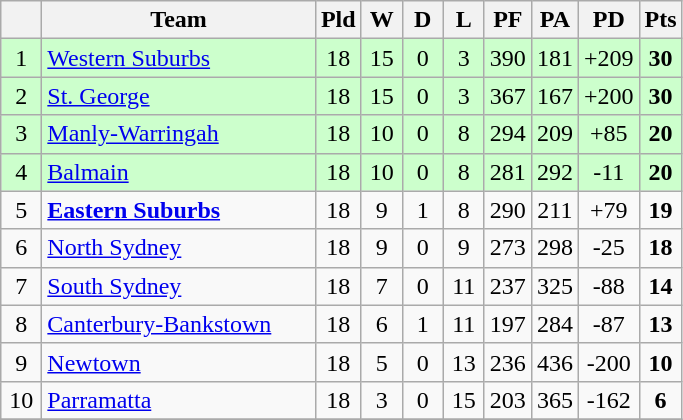<table class="wikitable" style="text-align:center;">
<tr>
<th width=20 abbr="Position×"></th>
<th width=175>Team</th>
<th width=20 abbr="Played">Pld</th>
<th width=20 abbr="Won">W</th>
<th width=20 abbr="Drawn">D</th>
<th width=20 abbr="Lost">L</th>
<th width=20 abbr="Points for">PF</th>
<th width=20 abbr="Points against">PA</th>
<th width=20 abbr="Points difference">PD</th>
<th width=20 abbr="Points">Pts</th>
</tr>
<tr style="background: #ccffcc;">
<td>1</td>
<td style="text-align:left;"> <a href='#'>Western Suburbs</a></td>
<td>18</td>
<td>15</td>
<td>0</td>
<td>3</td>
<td>390</td>
<td>181</td>
<td>+209</td>
<td><strong>30</strong></td>
</tr>
<tr style="background: #ccffcc;">
<td>2</td>
<td style="text-align:left;"> <a href='#'>St. George</a></td>
<td>18</td>
<td>15</td>
<td>0</td>
<td>3</td>
<td>367</td>
<td>167</td>
<td>+200</td>
<td><strong>30</strong></td>
</tr>
<tr style="background: #ccffcc;">
<td>3</td>
<td style="text-align:left;"> <a href='#'>Manly-Warringah</a></td>
<td>18</td>
<td>10</td>
<td>0</td>
<td>8</td>
<td>294</td>
<td>209</td>
<td>+85</td>
<td><strong>20</strong></td>
</tr>
<tr style="background: #ccffcc;">
<td>4</td>
<td style="text-align:left;"> <a href='#'>Balmain</a></td>
<td>18</td>
<td>10</td>
<td>0</td>
<td>8</td>
<td>281</td>
<td>292</td>
<td>-11</td>
<td><strong>20</strong></td>
</tr>
<tr>
<td>5</td>
<td style="text-align:left;"> <strong><a href='#'>Eastern Suburbs</a></strong></td>
<td>18</td>
<td>9</td>
<td>1</td>
<td>8</td>
<td>290</td>
<td>211</td>
<td>+79</td>
<td><strong>19</strong></td>
</tr>
<tr>
<td>6</td>
<td style="text-align:left;"> <a href='#'>North Sydney</a></td>
<td>18</td>
<td>9</td>
<td>0</td>
<td>9</td>
<td>273</td>
<td>298</td>
<td>-25</td>
<td><strong>18</strong></td>
</tr>
<tr>
<td>7</td>
<td style="text-align:left;"> <a href='#'>South Sydney</a></td>
<td>18</td>
<td>7</td>
<td>0</td>
<td>11</td>
<td>237</td>
<td>325</td>
<td>-88</td>
<td><strong>14</strong></td>
</tr>
<tr>
<td>8</td>
<td style="text-align:left;"> <a href='#'>Canterbury-Bankstown</a></td>
<td>18</td>
<td>6</td>
<td>1</td>
<td>11</td>
<td>197</td>
<td>284</td>
<td>-87</td>
<td><strong>13</strong></td>
</tr>
<tr>
<td>9</td>
<td style="text-align:left;"> <a href='#'>Newtown</a></td>
<td>18</td>
<td>5</td>
<td>0</td>
<td>13</td>
<td>236</td>
<td>436</td>
<td>-200</td>
<td><strong>10</strong></td>
</tr>
<tr>
<td>10</td>
<td style="text-align:left;"> <a href='#'>Parramatta</a></td>
<td>18</td>
<td>3</td>
<td>0</td>
<td>15</td>
<td>203</td>
<td>365</td>
<td>-162</td>
<td><strong>6</strong></td>
</tr>
<tr>
</tr>
</table>
